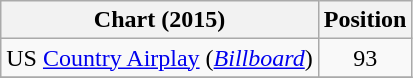<table class="wikitable sortable">
<tr>
<th scope="col">Chart (2015)</th>
<th scope="col">Position</th>
</tr>
<tr>
<td>US <a href='#'>Country Airplay</a> (<em><a href='#'>Billboard</a></em>)</td>
<td align="center">93</td>
</tr>
<tr>
</tr>
</table>
